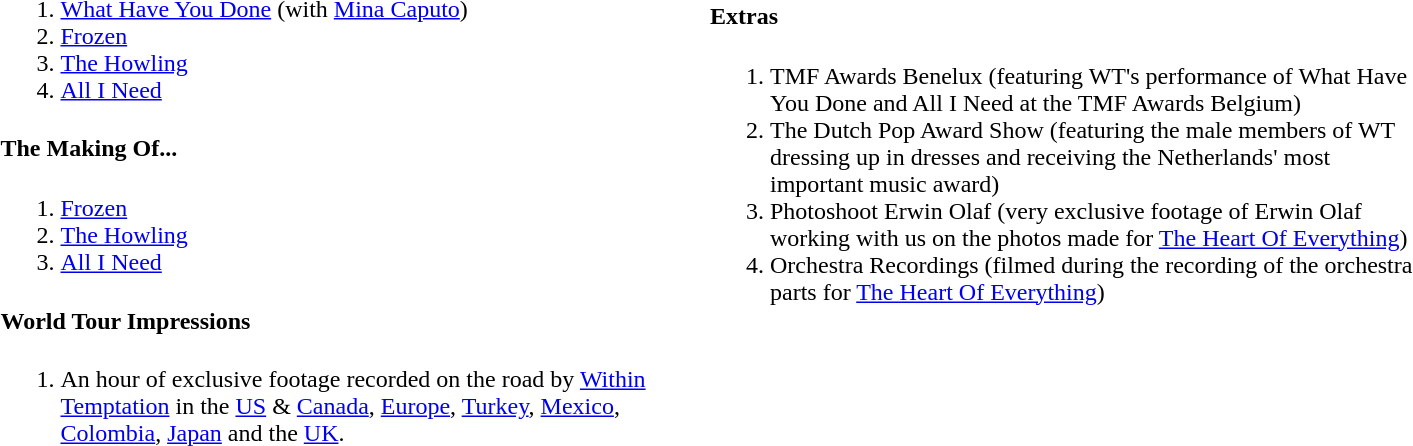<table style="width:75%;">
<tr style="vertical-align:top;">
<td style="width:50%;"><br><ol><li><a href='#'>What Have You Done</a> (with <a href='#'>Mina Caputo</a>)</li><li><a href='#'>Frozen</a></li><li><a href='#'>The Howling</a></li><li><a href='#'>All I Need</a></li></ol><h4>The Making Of...</h4><ol><li><a href='#'>Frozen</a></li><li><a href='#'>The Howling</a></li><li><a href='#'>All I Need</a></li></ol><h4>World Tour Impressions</h4><ol><li>An hour of exclusive footage recorded on the road by <a href='#'>Within Temptation</a> in the <a href='#'>US</a> & <a href='#'>Canada</a>, <a href='#'>Europe</a>, <a href='#'>Turkey</a>, <a href='#'>Mexico</a>, <a href='#'>Colombia</a>,  <a href='#'>Japan</a> and the <a href='#'>UK</a>.</li></ol></td>
<td style="width:50%;"><br><h4>Extras</h4><ol><li>TMF Awards Benelux (featuring WT's performance of What Have You Done and All I Need at the TMF Awards Belgium)</li><li>The Dutch Pop Award Show (featuring the male members of WT dressing up in dresses and receiving the Netherlands' most important music award)</li><li>Photoshoot Erwin Olaf (very exclusive footage of Erwin Olaf working with us on the photos made for <a href='#'>The Heart Of Everything</a>)</li><li>Orchestra Recordings (filmed during the recording of the orchestra parts for <a href='#'>The Heart Of Everything</a>)</li></ol></td>
</tr>
</table>
